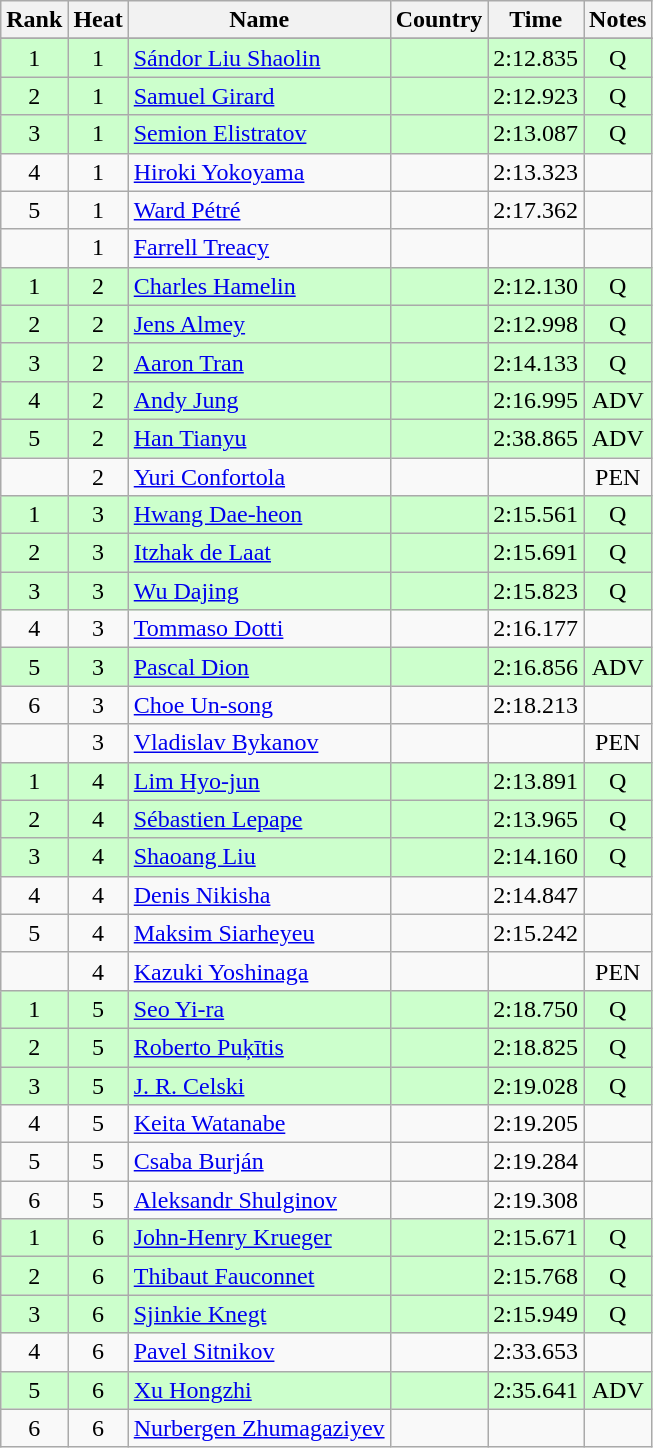<table class="wikitable sortable" style="text-align:center">
<tr>
<th>Rank</th>
<th>Heat</th>
<th>Name</th>
<th>Country</th>
<th>Time</th>
<th>Notes</th>
</tr>
<tr>
</tr>
<tr bgcolor=ccffcc>
<td>1</td>
<td>1</td>
<td align=left><a href='#'>Sándor Liu Shaolin</a></td>
<td align=left></td>
<td>2:12.835</td>
<td>Q</td>
</tr>
<tr bgcolor=ccffcc>
<td>2</td>
<td>1</td>
<td align=left><a href='#'>Samuel Girard</a></td>
<td align=left></td>
<td>2:12.923</td>
<td>Q</td>
</tr>
<tr bgcolor=ccffcc>
<td>3</td>
<td>1</td>
<td align=left><a href='#'>Semion Elistratov</a></td>
<td align=left></td>
<td>2:13.087</td>
<td>Q</td>
</tr>
<tr>
<td>4</td>
<td>1</td>
<td align=left><a href='#'>Hiroki Yokoyama</a></td>
<td align=left></td>
<td>2:13.323</td>
<td></td>
</tr>
<tr>
<td>5</td>
<td>1</td>
<td align=left><a href='#'>Ward Pétré</a></td>
<td align=left></td>
<td>2:17.362</td>
<td></td>
</tr>
<tr>
<td></td>
<td>1</td>
<td align=left><a href='#'>Farrell Treacy</a></td>
<td align=left></td>
<td></td>
<td></td>
</tr>
<tr bgcolor=ccffcc>
<td>1</td>
<td>2</td>
<td align=left><a href='#'>Charles Hamelin</a></td>
<td align=left></td>
<td>2:12.130</td>
<td>Q</td>
</tr>
<tr bgcolor=ccffcc>
<td>2</td>
<td>2</td>
<td align=left><a href='#'>Jens Almey</a></td>
<td align=left></td>
<td>2:12.998</td>
<td>Q</td>
</tr>
<tr bgcolor=ccffcc>
<td>3</td>
<td>2</td>
<td align=left><a href='#'>Aaron Tran</a></td>
<td align=left></td>
<td>2:14.133</td>
<td>Q</td>
</tr>
<tr bgcolor=ccffcc>
<td>4</td>
<td>2</td>
<td align=left><a href='#'>Andy Jung</a></td>
<td align=left></td>
<td>2:16.995</td>
<td>ADV</td>
</tr>
<tr bgcolor=ccffcc>
<td>5</td>
<td>2</td>
<td align=left><a href='#'>Han Tianyu</a></td>
<td align=left></td>
<td>2:38.865</td>
<td>ADV</td>
</tr>
<tr>
<td></td>
<td>2</td>
<td align=left><a href='#'>Yuri Confortola</a></td>
<td align=left></td>
<td></td>
<td>PEN</td>
</tr>
<tr bgcolor=ccffcc>
<td>1</td>
<td>3</td>
<td align=left><a href='#'>Hwang Dae-heon</a></td>
<td align=left></td>
<td>2:15.561</td>
<td>Q</td>
</tr>
<tr bgcolor=ccffcc>
<td>2</td>
<td>3</td>
<td align=left><a href='#'>Itzhak de Laat</a></td>
<td align=left></td>
<td>2:15.691</td>
<td>Q</td>
</tr>
<tr bgcolor=ccffcc>
<td>3</td>
<td>3</td>
<td align=left><a href='#'>Wu Dajing</a></td>
<td align=left></td>
<td>2:15.823</td>
<td>Q</td>
</tr>
<tr>
<td>4</td>
<td>3</td>
<td align=left><a href='#'>Tommaso Dotti</a></td>
<td align=left></td>
<td>2:16.177</td>
<td></td>
</tr>
<tr bgcolor=ccffcc>
<td>5</td>
<td>3</td>
<td align=left><a href='#'>Pascal Dion</a></td>
<td align=left></td>
<td>2:16.856</td>
<td>ADV</td>
</tr>
<tr>
<td>6</td>
<td>3</td>
<td align=left><a href='#'>Choe Un-song</a></td>
<td align=left></td>
<td>2:18.213</td>
<td></td>
</tr>
<tr>
<td></td>
<td>3</td>
<td align=left><a href='#'>Vladislav Bykanov</a></td>
<td align=left></td>
<td></td>
<td>PEN</td>
</tr>
<tr bgcolor=ccffcc>
<td>1</td>
<td>4</td>
<td align=left><a href='#'>Lim Hyo-jun</a></td>
<td align=left></td>
<td>2:13.891</td>
<td>Q</td>
</tr>
<tr bgcolor=ccffcc>
<td>2</td>
<td>4</td>
<td align=left><a href='#'>Sébastien Lepape</a></td>
<td align=left></td>
<td>2:13.965</td>
<td>Q</td>
</tr>
<tr bgcolor=ccffcc>
<td>3</td>
<td>4</td>
<td align=left><a href='#'>Shaoang Liu</a></td>
<td align=left></td>
<td>2:14.160</td>
<td>Q</td>
</tr>
<tr>
<td>4</td>
<td>4</td>
<td align=left><a href='#'>Denis Nikisha</a></td>
<td align=left></td>
<td>2:14.847</td>
<td></td>
</tr>
<tr>
<td>5</td>
<td>4</td>
<td align=left><a href='#'>Maksim Siarheyeu</a></td>
<td align=left></td>
<td>2:15.242</td>
<td></td>
</tr>
<tr>
<td></td>
<td>4</td>
<td align=left><a href='#'>Kazuki Yoshinaga</a></td>
<td align=left></td>
<td></td>
<td>PEN</td>
</tr>
<tr bgcolor=ccffcc>
<td>1</td>
<td>5</td>
<td align=left><a href='#'>Seo Yi-ra</a></td>
<td align=left></td>
<td>2:18.750</td>
<td>Q</td>
</tr>
<tr bgcolor=ccffcc>
<td>2</td>
<td>5</td>
<td align=left><a href='#'>Roberto Puķītis</a></td>
<td align=left></td>
<td>2:18.825</td>
<td>Q</td>
</tr>
<tr bgcolor=ccffcc>
<td>3</td>
<td>5</td>
<td align=left><a href='#'>J. R. Celski</a></td>
<td align=left></td>
<td>2:19.028</td>
<td>Q</td>
</tr>
<tr>
<td>4</td>
<td>5</td>
<td align=left><a href='#'>Keita Watanabe</a></td>
<td align=left></td>
<td>2:19.205</td>
<td></td>
</tr>
<tr>
<td>5</td>
<td>5</td>
<td align=left><a href='#'>Csaba Burján</a></td>
<td align=left></td>
<td>2:19.284</td>
<td></td>
</tr>
<tr>
<td>6</td>
<td>5</td>
<td align=left><a href='#'>Aleksandr Shulginov</a></td>
<td align=left></td>
<td>2:19.308</td>
<td></td>
</tr>
<tr bgcolor=ccffcc>
<td>1</td>
<td>6</td>
<td align=left><a href='#'>John-Henry Krueger</a></td>
<td align=left></td>
<td>2:15.671</td>
<td>Q</td>
</tr>
<tr bgcolor=ccffcc>
<td>2</td>
<td>6</td>
<td align=left><a href='#'>Thibaut Fauconnet</a></td>
<td align=left></td>
<td>2:15.768</td>
<td>Q</td>
</tr>
<tr bgcolor=ccffcc>
<td>3</td>
<td>6</td>
<td align=left><a href='#'>Sjinkie Knegt</a></td>
<td align=left></td>
<td>2:15.949</td>
<td>Q</td>
</tr>
<tr>
<td>4</td>
<td>6</td>
<td align=left><a href='#'>Pavel Sitnikov</a></td>
<td align=left></td>
<td>2:33.653</td>
<td></td>
</tr>
<tr bgcolor=ccffcc>
<td>5</td>
<td>6</td>
<td align=left><a href='#'>Xu Hongzhi</a></td>
<td align=left></td>
<td>2:35.641</td>
<td>ADV</td>
</tr>
<tr>
<td>6</td>
<td>6</td>
<td align=left><a href='#'>Nurbergen Zhumagaziyev</a></td>
<td align=left></td>
<td></td>
<td></td>
</tr>
</table>
